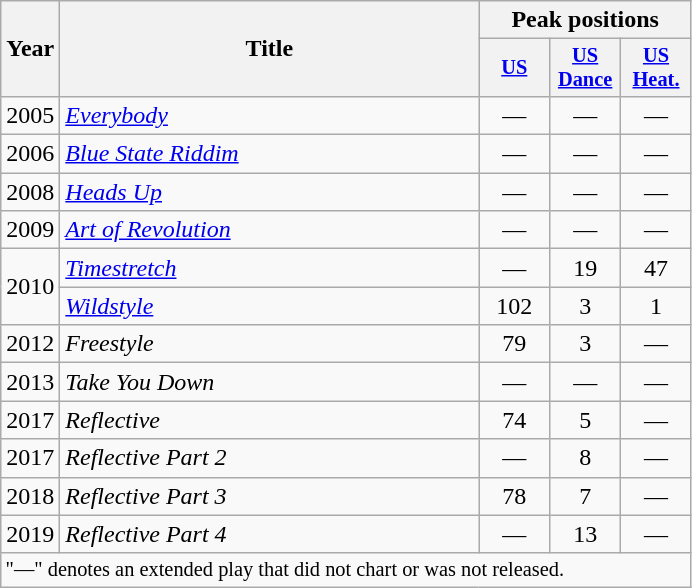<table class="wikitable plainrowheaders">
<tr>
<th rowspan="2" align="center" style="width:2em;">Year</th>
<th rowspan="2" align="center" style="width:17em;">Title</th>
<th colspan="3" align="center" style="width:5em;">Peak positions</th>
</tr>
<tr>
<th scope="col" style="width:3em;font-size:85%;"><a href='#'>US</a><br></th>
<th scope="col" style="width:3em;font-size:85%;"><a href='#'>US<br>Dance</a><br></th>
<th scope="col" style="width:3em;font-size:85%;"><a href='#'>US Heat.</a></th>
</tr>
<tr>
<td style="text-align:center;">2005</td>
<td><em><a href='#'>Everybody</a></em></td>
<td style="text-align:center;">—</td>
<td style="text-align:center;">—</td>
<td style="text-align:center;">—</td>
</tr>
<tr>
<td style="text-align:center;">2006</td>
<td><em><a href='#'>Blue State Riddim</a></em></td>
<td style="text-align:center;">—</td>
<td style="text-align:center;">—</td>
<td style="text-align:center;">—</td>
</tr>
<tr>
<td style="text-align:center;">2008</td>
<td><em><a href='#'>Heads Up</a></em></td>
<td style="text-align:center;">—</td>
<td style="text-align:center;">—</td>
<td style="text-align:center;">—</td>
</tr>
<tr>
<td style="text-align:center;">2009</td>
<td><em><a href='#'>Art of Revolution</a></em></td>
<td style="text-align:center;">—</td>
<td style="text-align:center;">—</td>
<td style="text-align:center;">—</td>
</tr>
<tr>
<td rowspan="2" style="text-align:center;">2010</td>
<td><em><a href='#'>Timestretch</a></em></td>
<td style="text-align:center;">—</td>
<td style="text-align:center;">19</td>
<td style="text-align:center;">47</td>
</tr>
<tr>
<td><em><a href='#'>Wildstyle</a></em></td>
<td style="text-align:center;">102</td>
<td style="text-align:center;">3</td>
<td style="text-align:center;">1</td>
</tr>
<tr>
<td style="text-align:center;">2012</td>
<td><em>Freestyle</em></td>
<td style="text-align:center;">79</td>
<td style="text-align:center;">3</td>
<td style="text-align:center;">—</td>
</tr>
<tr>
<td style="text-align:center;">2013</td>
<td><em>Take You Down</em></td>
<td style="text-align:center;">—</td>
<td style="text-align:center;">—</td>
<td style="text-align:center;">—</td>
</tr>
<tr>
<td style="text-align:center;">2017</td>
<td><em>Reflective</em></td>
<td style="text-align:center;">74</td>
<td style="text-align:center;">5</td>
<td style="text-align:center;">—</td>
</tr>
<tr>
<td style="text-align:center;">2017</td>
<td><em>Reflective Part 2</em></td>
<td style="text-align:center;">—</td>
<td style="text-align:center;">8</td>
<td style="text-align:center;">—</td>
</tr>
<tr>
<td style="text-align:center;">2018</td>
<td><em>Reflective Part 3</em></td>
<td style="text-align:center;">78</td>
<td style="text-align:center;">7</td>
<td style="text-align:center;">—</td>
</tr>
<tr>
<td style="text-align:center;">2019</td>
<td><em>Reflective Part 4</em></td>
<td style="text-align:center;">—</td>
<td style="text-align:center;">13</td>
<td style="text-align:center;">—</td>
</tr>
<tr>
<td colspan="5" style="font-size:85%">"—" denotes an extended play that did not chart or was not released.</td>
</tr>
</table>
